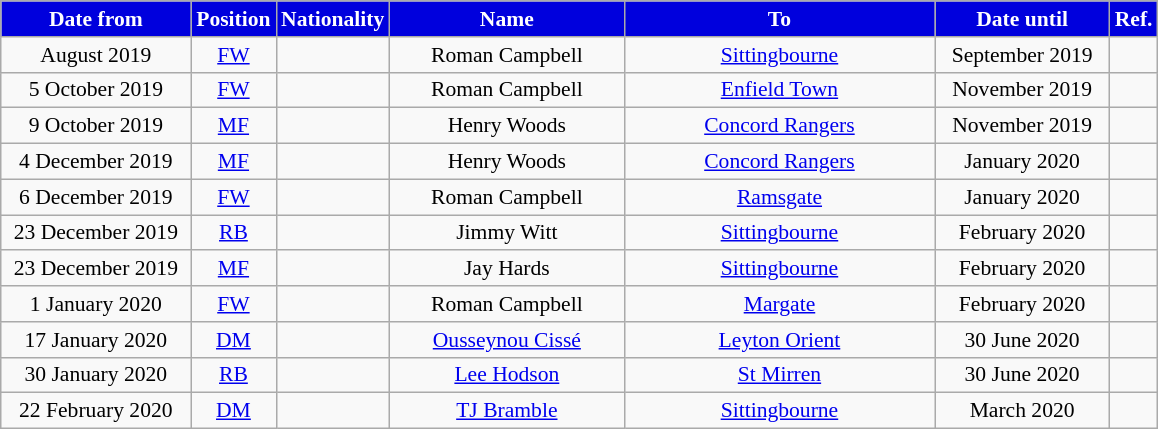<table class="wikitable"  style="text-align:center; font-size:90%; ">
<tr>
<th style="background:#0000dd;color:#fff; width:120px;">Date from</th>
<th style="background:#0000dd;color:#fff; width:50px;">Position</th>
<th style="background:#0000dd;color:#fff; width:50px;">Nationality</th>
<th style="background:#0000dd;color:#fff; width:150px;">Name</th>
<th style="background:#0000dd;color:#fff; width:200px;">To</th>
<th style="background:#0000dd;color:#fff; width:110px;">Date until</th>
<th style="background:#0000dd;color:#fff; width:25px;">Ref.</th>
</tr>
<tr>
<td>August 2019</td>
<td><a href='#'>FW</a></td>
<td></td>
<td>Roman Campbell</td>
<td> <a href='#'>Sittingbourne</a></td>
<td>September 2019</td>
<td></td>
</tr>
<tr>
<td>5 October 2019</td>
<td><a href='#'>FW</a></td>
<td></td>
<td>Roman Campbell</td>
<td> <a href='#'>Enfield Town</a></td>
<td>November 2019</td>
<td></td>
</tr>
<tr>
<td>9 October 2019</td>
<td><a href='#'>MF</a></td>
<td></td>
<td>Henry Woods</td>
<td> <a href='#'>Concord Rangers</a></td>
<td>November 2019</td>
<td></td>
</tr>
<tr>
<td>4 December 2019</td>
<td><a href='#'>MF</a></td>
<td></td>
<td>Henry Woods</td>
<td> <a href='#'>Concord Rangers</a></td>
<td>January 2020</td>
<td></td>
</tr>
<tr>
<td>6 December 2019</td>
<td><a href='#'>FW</a></td>
<td></td>
<td>Roman Campbell</td>
<td> <a href='#'>Ramsgate</a></td>
<td>January 2020</td>
<td></td>
</tr>
<tr>
<td>23 December 2019</td>
<td><a href='#'>RB</a></td>
<td></td>
<td>Jimmy Witt</td>
<td> <a href='#'>Sittingbourne</a></td>
<td>February 2020</td>
<td></td>
</tr>
<tr>
<td>23 December 2019</td>
<td><a href='#'>MF</a></td>
<td></td>
<td>Jay Hards</td>
<td> <a href='#'>Sittingbourne</a></td>
<td>February 2020</td>
<td></td>
</tr>
<tr>
<td>1 January 2020</td>
<td><a href='#'>FW</a></td>
<td></td>
<td>Roman Campbell</td>
<td> <a href='#'>Margate</a></td>
<td>February 2020</td>
<td></td>
</tr>
<tr>
<td>17 January 2020</td>
<td><a href='#'>DM</a></td>
<td></td>
<td><a href='#'>Ousseynou Cissé</a></td>
<td> <a href='#'>Leyton Orient</a></td>
<td>30 June 2020</td>
<td></td>
</tr>
<tr>
<td>30 January 2020</td>
<td><a href='#'>RB</a></td>
<td></td>
<td><a href='#'>Lee Hodson</a></td>
<td> <a href='#'>St Mirren</a></td>
<td>30 June 2020</td>
<td></td>
</tr>
<tr>
<td>22 February 2020</td>
<td><a href='#'>DM</a></td>
<td></td>
<td><a href='#'>TJ Bramble</a></td>
<td> <a href='#'>Sittingbourne</a></td>
<td>March 2020</td>
<td></td>
</tr>
</table>
